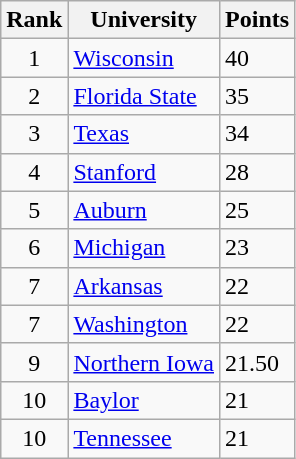<table class="wikitable sortable" style="text-align:center">
<tr>
<th>Rank</th>
<th>University</th>
<th>Points</th>
</tr>
<tr>
<td>1</td>
<td align=left><a href='#'>Wisconsin</a></td>
<td align=left>40</td>
</tr>
<tr>
<td>2</td>
<td align=left><a href='#'>Florida State</a></td>
<td align=left>35</td>
</tr>
<tr>
<td>3</td>
<td align=left><a href='#'>Texas</a></td>
<td align=left>34</td>
</tr>
<tr>
<td>4</td>
<td align=left><a href='#'>Stanford</a></td>
<td align=left>28</td>
</tr>
<tr>
<td>5</td>
<td align=left><a href='#'>Auburn</a></td>
<td align=left>25</td>
</tr>
<tr>
<td>6</td>
<td align=left><a href='#'>Michigan</a></td>
<td align=left>23</td>
</tr>
<tr>
<td>7</td>
<td align=left><a href='#'>Arkansas</a></td>
<td align=left>22</td>
</tr>
<tr>
<td>7</td>
<td align=left><a href='#'>Washington</a></td>
<td align=left>22</td>
</tr>
<tr>
<td>9</td>
<td align=left><a href='#'>Northern Iowa</a></td>
<td align=left>21.50</td>
</tr>
<tr>
<td>10</td>
<td align=left><a href='#'>Baylor</a></td>
<td align=left>21</td>
</tr>
<tr>
<td>10</td>
<td align=left><a href='#'>Tennessee</a></td>
<td align=left>21</td>
</tr>
</table>
